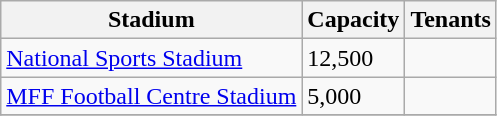<table class="wikitable sortable">
<tr>
<th>Stadium</th>
<th>Capacity</th>
<th>Tenants</th>
</tr>
<tr>
<td><a href='#'>National Sports Stadium</a></td>
<td>12,500</td>
<td></td>
</tr>
<tr>
<td><a href='#'>MFF Football Centre Stadium</a></td>
<td>5,000</td>
<td></td>
</tr>
<tr>
</tr>
</table>
